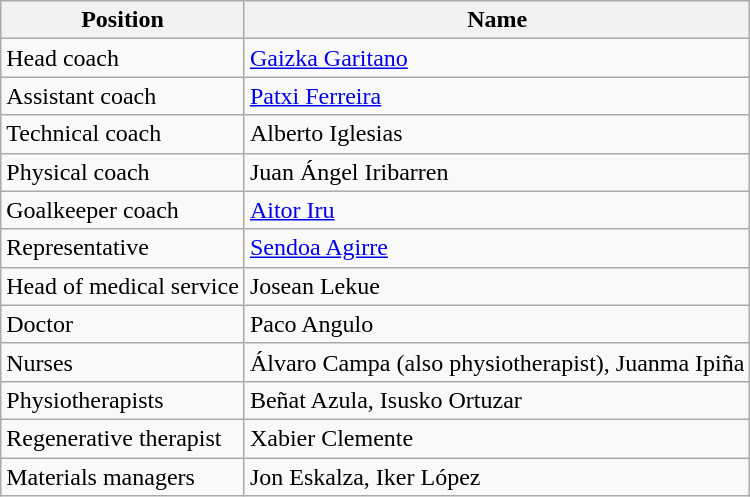<table class=wikitable>
<tr>
<th>Position</th>
<th>Name</th>
</tr>
<tr>
<td>Head coach</td>
<td><a href='#'>Gaizka Garitano</a></td>
</tr>
<tr>
<td>Assistant coach</td>
<td><a href='#'>Patxi Ferreira</a></td>
</tr>
<tr>
<td>Technical coach</td>
<td>Alberto Iglesias</td>
</tr>
<tr>
<td>Physical coach</td>
<td>Juan Ángel Iribarren</td>
</tr>
<tr>
<td>Goalkeeper coach</td>
<td><a href='#'>Aitor Iru</a></td>
</tr>
<tr>
<td>Representative</td>
<td><a href='#'>Sendoa Agirre</a></td>
</tr>
<tr>
<td>Head of medical service</td>
<td>Josean Lekue</td>
</tr>
<tr>
<td>Doctor</td>
<td>Paco Angulo</td>
</tr>
<tr>
<td>Nurses</td>
<td>Álvaro Campa (also physiotherapist), Juanma Ipiña</td>
</tr>
<tr>
<td>Physiotherapists</td>
<td>Beñat Azula, Isusko Ortuzar</td>
</tr>
<tr>
<td>Regenerative therapist</td>
<td>Xabier Clemente</td>
</tr>
<tr>
<td>Materials managers</td>
<td>Jon Eskalza, Iker López</td>
</tr>
</table>
